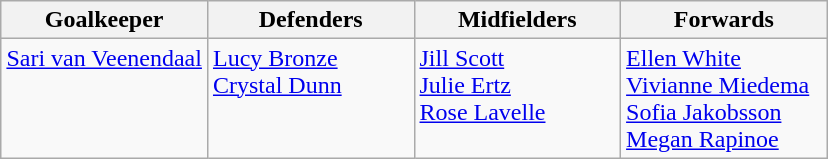<table class="wikitable" style="margin:0 auto">
<tr>
<th style="width:25%;">Goalkeeper</th>
<th style="width:25%;">Defenders</th>
<th style="width:25%;">Midfielders</th>
<th style="width:25%;">Forwards</th>
</tr>
<tr style="vertical-align:top;">
<td> <a href='#'>Sari van Veenendaal</a></td>
<td> <a href='#'>Lucy Bronze</a><br> <a href='#'>Crystal Dunn</a></td>
<td> <a href='#'>Jill Scott</a><br> <a href='#'>Julie Ertz</a><br> <a href='#'>Rose Lavelle</a></td>
<td> <a href='#'>Ellen White</a><br> <a href='#'>Vivianne Miedema</a><br> <a href='#'>Sofia Jakobsson</a><br> <a href='#'>Megan Rapinoe</a></td>
</tr>
</table>
